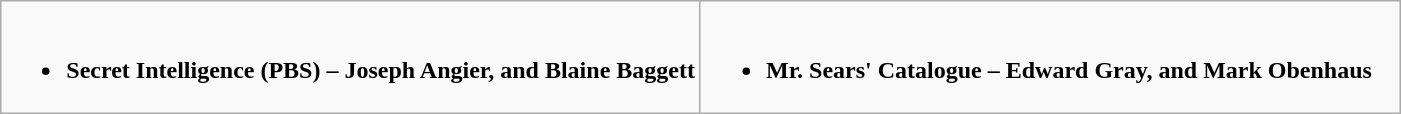<table class="wikitable">
<tr>
<td valign="top" width="50%"><br><ul><li><strong>Secret Intelligence (PBS) – Joseph Angier, and Blaine Baggett</strong></li></ul></td>
<td valign="top" width="50%"><br><ul><li><strong>Mr. Sears' Catalogue – Edward Gray, and Mark Obenhaus</strong></li></ul></td>
</tr>
</table>
